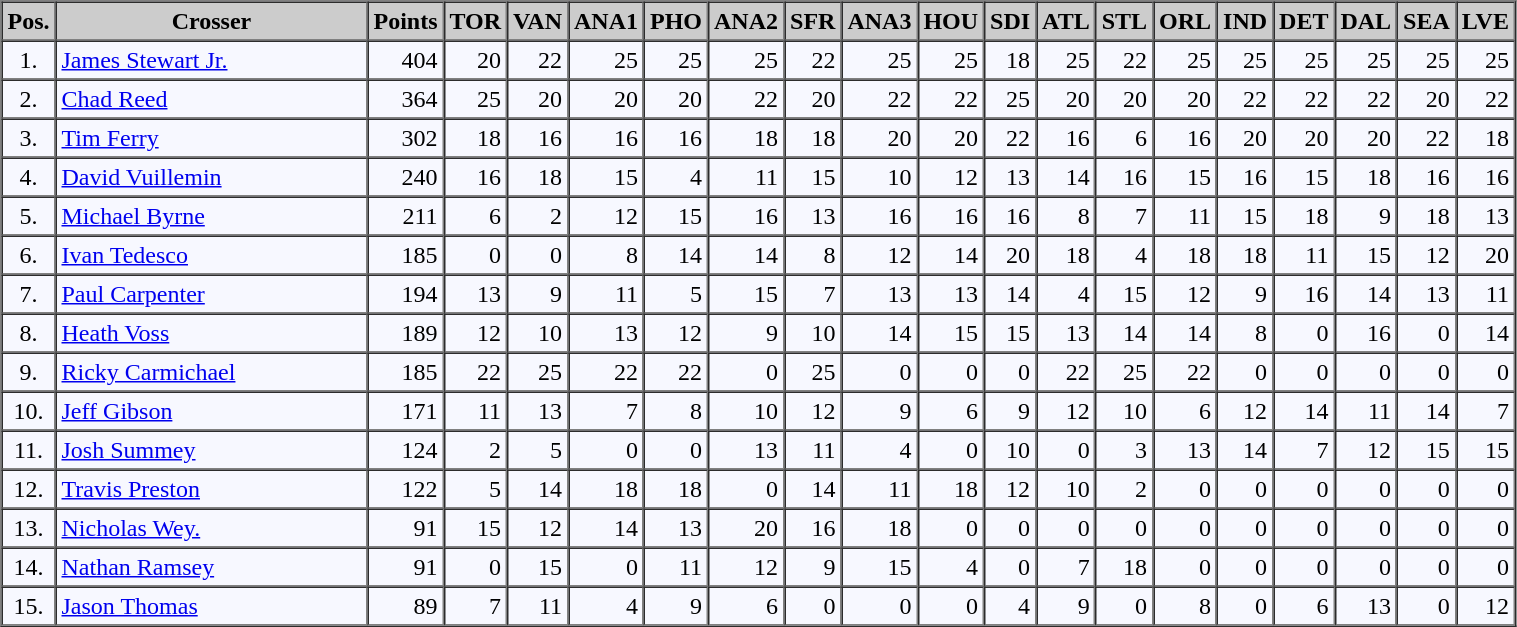<table style="background:#f7f8ff;" cellpadding="3" cellspacing="0" border="1" style="font-size: 95%; border: gray solid 1px; border-collapse: collapse;">
<tr style="background:#CCCCCC;">
<td align="center" width="10"><strong>Pos.</strong></td>
<td align="center" width="200"><strong>Crosser</strong></td>
<td align="center" width="20"><strong>Points</strong></td>
<td align="center" width="20"><strong>TOR</strong></td>
<td align="center" width="20"><strong>VAN</strong></td>
<td align="center" width="20"><strong>ANA1</strong></td>
<td align="center" width="20"><strong>PHO</strong></td>
<td align="center" width="20"><strong>ANA2</strong></td>
<td align="center" width="20"><strong>SFR</strong></td>
<td align="center" width="20"><strong>ANA3</strong></td>
<td align="center" width="20"><strong>HOU</strong></td>
<td align="center" width="20"><strong>SDI</strong></td>
<td align="center" width="20"><strong>ATL</strong></td>
<td align="center" width="20"><strong>STL</strong></td>
<td align="center" width="20"><strong>ORL</strong></td>
<td align="center" width="20"><strong>IND</strong></td>
<td align="center" width="20"><strong>DET</strong></td>
<td align="center" width="20"><strong>DAL</strong></td>
<td align="center" width="20"><strong>SEA</strong></td>
<td align="center" width="20"><strong>LVE</strong></td>
</tr>
<tr align="left">
<td align="center">1.</td>
<td> <a href='#'>James Stewart Jr.</a></td>
<td align="right">404</td>
<td align="right">20</td>
<td align="right">22</td>
<td align="right">25</td>
<td align="right">25</td>
<td align="right">25</td>
<td align="right">22</td>
<td align="right">25</td>
<td align="right">25</td>
<td align="right">18</td>
<td align="right">25</td>
<td align="right">22</td>
<td align="right">25</td>
<td align="right">25</td>
<td align="right">25</td>
<td align="right">25</td>
<td align="right">25</td>
<td align="right">25</td>
</tr>
<tr align="left">
<td align="center">2.</td>
<td> <a href='#'>Chad Reed</a></td>
<td align="right">364</td>
<td align="right">25</td>
<td align="right">20</td>
<td align="right">20</td>
<td align="right">20</td>
<td align="right">22</td>
<td align="right">20</td>
<td align="right">22</td>
<td align="right">22</td>
<td align="right">25</td>
<td align="right">20</td>
<td align="right">20</td>
<td align="right">20</td>
<td align="right">22</td>
<td align="right">22</td>
<td align="right">22</td>
<td align="right">20</td>
<td align="right">22</td>
</tr>
<tr align="left">
<td align="center">3.</td>
<td> <a href='#'>Tim Ferry</a></td>
<td align="right">302</td>
<td align="right">18</td>
<td align="right">16</td>
<td align="right">16</td>
<td align="right">16</td>
<td align="right">18</td>
<td align="right">18</td>
<td align="right">20</td>
<td align="right">20</td>
<td align="right">22</td>
<td align="right">16</td>
<td align="right">6</td>
<td align="right">16</td>
<td align="right">20</td>
<td align="right">20</td>
<td align="right">20</td>
<td align="right">22</td>
<td align="right">18</td>
</tr>
<tr align="left">
<td align="center">4.</td>
<td> <a href='#'>David Vuillemin</a></td>
<td align="right">240</td>
<td align="right">16</td>
<td align="right">18</td>
<td align="right">15</td>
<td align="right">4</td>
<td align="right">11</td>
<td align="right">15</td>
<td align="right">10</td>
<td align="right">12</td>
<td align="right">13</td>
<td align="right">14</td>
<td align="right">16</td>
<td align="right">15</td>
<td align="right">16</td>
<td align="right">15</td>
<td align="right">18</td>
<td align="right">16</td>
<td align="right">16</td>
</tr>
<tr align="left">
<td align="center">5.</td>
<td> <a href='#'>Michael Byrne</a></td>
<td align="right">211</td>
<td align="right">6</td>
<td align="right">2</td>
<td align="right">12</td>
<td align="right">15</td>
<td align="right">16</td>
<td align="right">13</td>
<td align="right">16</td>
<td align="right">16</td>
<td align="right">16</td>
<td align="right">8</td>
<td align="right">7</td>
<td align="right">11</td>
<td align="right">15</td>
<td align="right">18</td>
<td align="right">9</td>
<td align="right">18</td>
<td align="right">13</td>
</tr>
<tr align="left">
<td align="center">6.</td>
<td> <a href='#'>Ivan Tedesco</a></td>
<td align="right">185</td>
<td align="right">0</td>
<td align="right">0</td>
<td align="right">8</td>
<td align="right">14</td>
<td align="right">14</td>
<td align="right">8</td>
<td align="right">12</td>
<td align="right">14</td>
<td align="right">20</td>
<td align="right">18</td>
<td align="right">4</td>
<td align="right">18</td>
<td align="right">18</td>
<td align="right">11</td>
<td align="right">15</td>
<td align="right">12</td>
<td align = "right">20</td>
</tr>
<tr align="left">
<td align="center">7.</td>
<td> <a href='#'>Paul Carpenter</a></td>
<td align="right">194</td>
<td align="right">13</td>
<td align="right">9</td>
<td align="right">11</td>
<td align="right">5</td>
<td align="right">15</td>
<td align="right">7</td>
<td align="right">13</td>
<td align="right">13</td>
<td align="right">14</td>
<td align="right">4</td>
<td align="right">15</td>
<td align="right">12</td>
<td align="right">9</td>
<td align="right">16</td>
<td align="right">14</td>
<td align="right">13</td>
<td align="right">11</td>
</tr>
<tr align="left">
<td align="center">8.</td>
<td> <a href='#'>Heath Voss</a></td>
<td align="right">189</td>
<td align="right">12</td>
<td align="right">10</td>
<td align="right">13</td>
<td align="right">12</td>
<td align="right">9</td>
<td align="right">10</td>
<td align="right">14</td>
<td align="right">15</td>
<td align="right">15</td>
<td align="right">13</td>
<td align="right">14</td>
<td align="right">14</td>
<td align="right">8</td>
<td align="right">0</td>
<td align="right">16</td>
<td align="right">0</td>
<td align="right">14</td>
</tr>
<tr align="left">
<td align="center">9.</td>
<td> <a href='#'>Ricky Carmichael</a></td>
<td align="right">185</td>
<td align="right">22</td>
<td align="right">25</td>
<td align="right">22</td>
<td align="right">22</td>
<td align="right">0</td>
<td align="right">25</td>
<td align="right">0</td>
<td align="right">0</td>
<td align="right">0</td>
<td align="right">22</td>
<td align="right">25</td>
<td align="right">22</td>
<td align="right">0</td>
<td align="right">0</td>
<td align="right">0</td>
<td align="right">0</td>
<td align="right">0</td>
</tr>
<tr align="left">
<td align="center">10.</td>
<td> <a href='#'>Jeff Gibson</a></td>
<td align="right">171</td>
<td align="right">11</td>
<td align="right">13</td>
<td align="right">7</td>
<td align="right">8</td>
<td align="right">10</td>
<td align="right">12</td>
<td align="right">9</td>
<td align="right">6</td>
<td align="right">9</td>
<td align="right">12</td>
<td align="right">10</td>
<td align="right">6</td>
<td align="right">12</td>
<td align="right">14</td>
<td align="right">11</td>
<td align="right">14</td>
<td align="right">7</td>
</tr>
<tr align="left">
<td align="center">11.</td>
<td> <a href='#'>Josh Summey</a></td>
<td align="right">124</td>
<td align="right">2</td>
<td align="right">5</td>
<td align="right">0</td>
<td align="right">0</td>
<td align="right">13</td>
<td align="right">11</td>
<td align="right">4</td>
<td align="right">0</td>
<td align="right">10</td>
<td align="right">0</td>
<td align="right">3</td>
<td align="right">13</td>
<td align="right">14</td>
<td align="right">7</td>
<td align="right">12</td>
<td align="right">15</td>
<td align="right">15</td>
</tr>
<tr align="left">
<td align="center">12.</td>
<td> <a href='#'>Travis Preston</a></td>
<td align="right">122</td>
<td align="right">5</td>
<td align="right">14</td>
<td align="right">18</td>
<td align="right">18</td>
<td align="right">0</td>
<td align="right">14</td>
<td align="right">11</td>
<td align="right">18</td>
<td align="right">12</td>
<td align="right">10</td>
<td align="right">2</td>
<td align="right">0</td>
<td align="right">0</td>
<td align="right">0</td>
<td align="right">0</td>
<td align="right">0</td>
<td align="right">0</td>
</tr>
<tr align="left">
<td align="center">13.</td>
<td> <a href='#'>Nicholas Wey.</a></td>
<td align="right">91</td>
<td align="right">15</td>
<td align="right">12</td>
<td align="right">14</td>
<td align="right">13</td>
<td align="right">20</td>
<td align="right">16</td>
<td align="right">18</td>
<td align="right">0</td>
<td align="right">0</td>
<td align="right">0</td>
<td align="right">0</td>
<td align="right">0</td>
<td align="right">0</td>
<td align="right">0</td>
<td align="right">0</td>
<td align="right">0</td>
<td align="right">0</td>
</tr>
<tr align="left">
<td align="center">14.</td>
<td> <a href='#'>Nathan Ramsey</a></td>
<td align="right">91</td>
<td align="right">0</td>
<td align="right">15</td>
<td align="right">0</td>
<td align="right">11</td>
<td align="right">12</td>
<td align="right">9</td>
<td align="right">15</td>
<td align="right">4</td>
<td align="right">0</td>
<td align="right">7</td>
<td align="right">18</td>
<td align="right">0</td>
<td align="right">0</td>
<td align="right">0</td>
<td align="right">0</td>
<td align="right">0</td>
<td align="right">0</td>
</tr>
<tr align="left">
<td align="center">15.</td>
<td> <a href='#'>Jason Thomas</a></td>
<td align="right">89</td>
<td align="right">7</td>
<td align="right">11</td>
<td align="right">4</td>
<td align="right">9</td>
<td align="right">6</td>
<td align="right">0</td>
<td align="right">0</td>
<td align="right">0</td>
<td align="right">4</td>
<td align="right">9</td>
<td align="right">0</td>
<td align="right">8</td>
<td align="right">0</td>
<td align="right">6</td>
<td align="right">13</td>
<td align="right">0</td>
<td align="right">12</td>
</tr>
</table>
